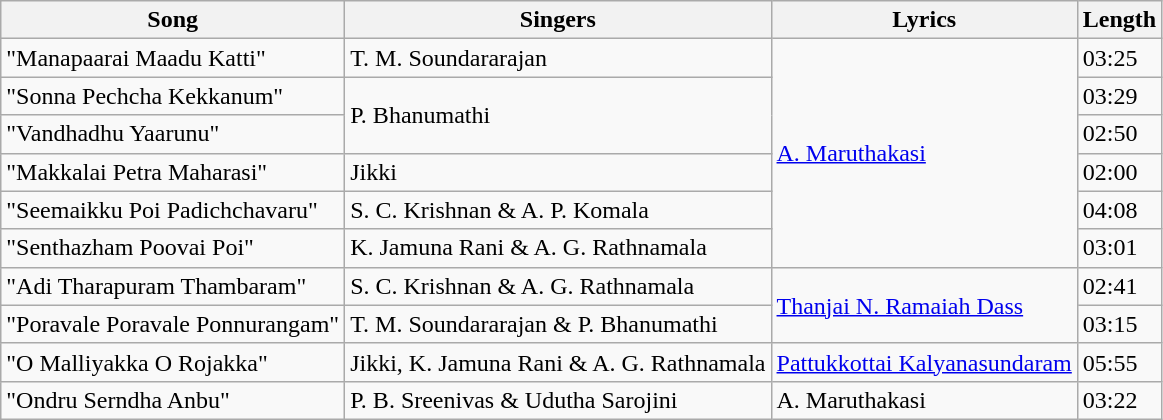<table class="wikitable">
<tr>
<th>Song</th>
<th>Singers</th>
<th>Lyrics</th>
<th>Length</th>
</tr>
<tr>
<td>"Manapaarai Maadu Katti"</td>
<td>T. M. Soundararajan</td>
<td rowspan=6><a href='#'>A. Maruthakasi</a></td>
<td>03:25</td>
</tr>
<tr>
<td>"Sonna Pechcha Kekkanum"</td>
<td rowspan=2>P. Bhanumathi</td>
<td>03:29</td>
</tr>
<tr>
<td>"Vandhadhu Yaarunu"</td>
<td>02:50</td>
</tr>
<tr>
<td>"Makkalai Petra Maharasi"</td>
<td>Jikki</td>
<td>02:00</td>
</tr>
<tr>
<td>"Seemaikku Poi Padichchavaru"</td>
<td>S. C. Krishnan & A. P. Komala</td>
<td>04:08</td>
</tr>
<tr>
<td>"Senthazham Poovai Poi"</td>
<td>K. Jamuna Rani & A. G. Rathnamala</td>
<td>03:01</td>
</tr>
<tr>
<td>"Adi Tharapuram Thambaram"</td>
<td>S. C. Krishnan & A. G. Rathnamala</td>
<td rowspan=2><a href='#'>Thanjai N. Ramaiah Dass</a></td>
<td>02:41</td>
</tr>
<tr>
<td>"Poravale Poravale Ponnurangam"</td>
<td>T. M. Soundararajan & P. Bhanumathi</td>
<td>03:15</td>
</tr>
<tr>
<td>"O Malliyakka O Rojakka"</td>
<td>Jikki, K. Jamuna Rani & A. G. Rathnamala</td>
<td><a href='#'>Pattukkottai Kalyanasundaram</a></td>
<td>05:55</td>
</tr>
<tr>
<td>"Ondru Serndha Anbu"</td>
<td>P. B. Sreenivas & Udutha Sarojini</td>
<td>A. Maruthakasi</td>
<td>03:22</td>
</tr>
</table>
